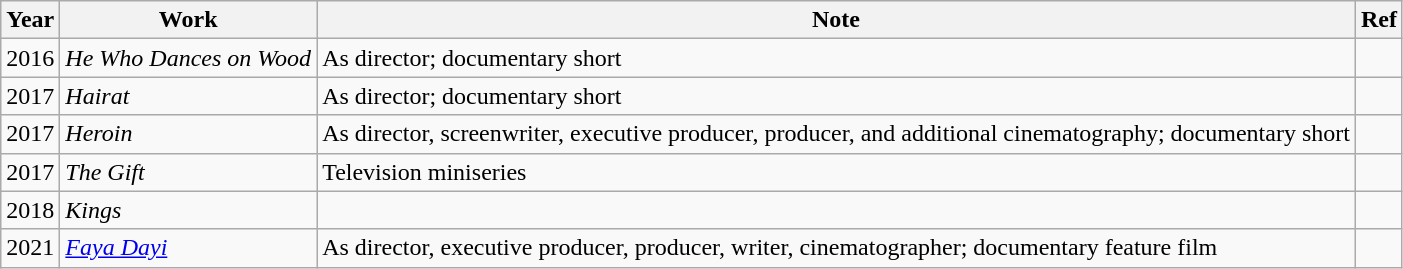<table class="wikitable">
<tr>
<th>Year</th>
<th>Work</th>
<th>Note</th>
<th>Ref</th>
</tr>
<tr>
<td>2016</td>
<td><em>He Who Dances on Wood</em></td>
<td>As director; documentary short</td>
<td></td>
</tr>
<tr>
<td>2017</td>
<td><em>Hairat</em></td>
<td>As director; documentary short</td>
<td></td>
</tr>
<tr>
<td>2017</td>
<td><em>Heroin</em></td>
<td>As director, screenwriter, executive producer, producer, and additional cinematography; documentary short</td>
<td></td>
</tr>
<tr>
<td>2017</td>
<td><em>The Gift</em></td>
<td>Television miniseries</td>
<td></td>
</tr>
<tr>
<td>2018</td>
<td><em>Kings</em></td>
<td></td>
<td></td>
</tr>
<tr>
<td>2021</td>
<td><em><a href='#'>Faya Dayi</a></em></td>
<td>As director, executive producer, producer, writer, cinematographer; documentary feature film</td>
<td></td>
</tr>
</table>
